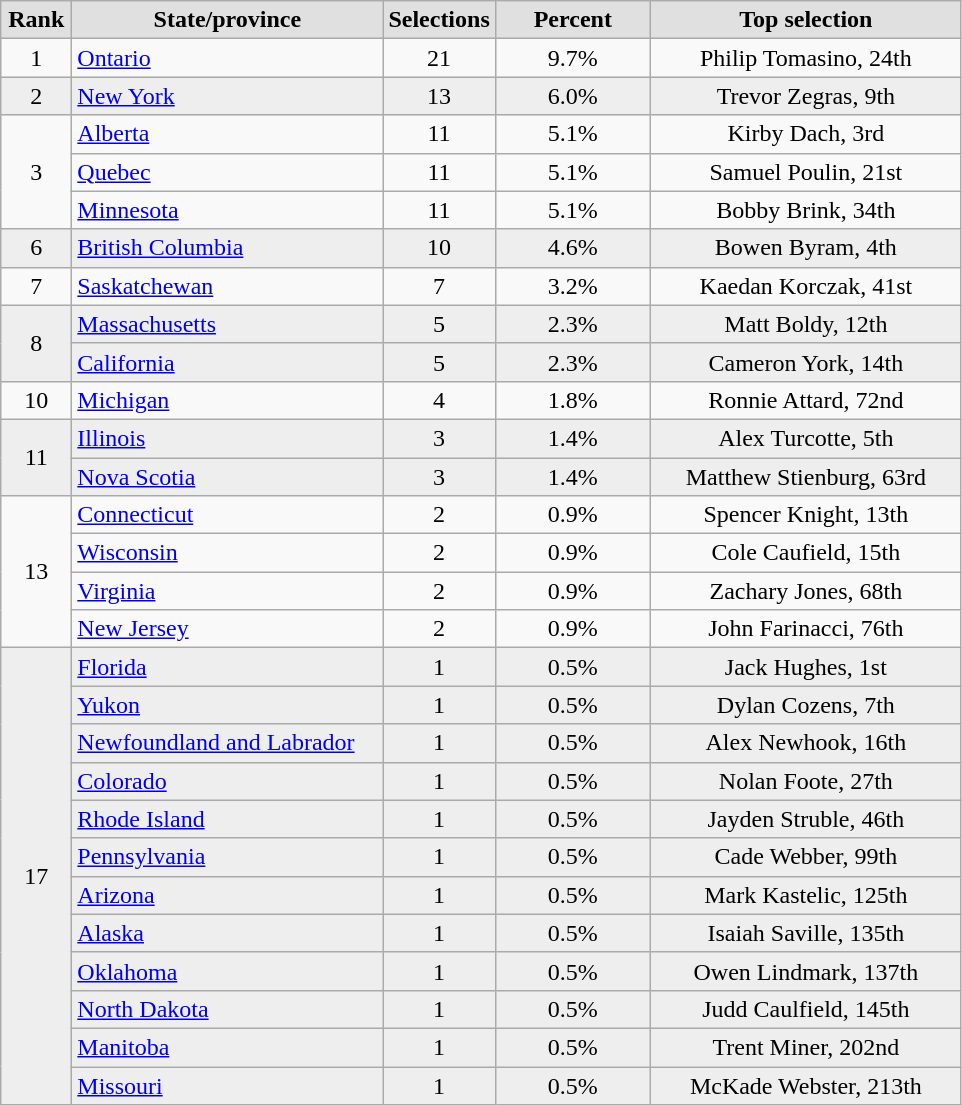<table class="wikitable" style="text-align: center">
<tr>
<th style="background:#e0e0e0; width:2.5em;">Rank</th>
<th style="background:#e0e0e0; width:12.5em;">State/province</th>
<th style="background:#e0e0e0; width:4em;">Selections</th>
<th style="background:#e0e0e0; width:6em;">Percent</th>
<th style="background:#e0e0e0; width:12.5em;">Top selection</th>
</tr>
<tr>
<td>1</td>
<td style="text-align:left;"> <a href='#'>Ontario</a></td>
<td>21</td>
<td>9.7%</td>
<td>Philip Tomasino, 24th<br></td>
</tr>
<tr bgcolor="eeeeee">
<td>2</td>
<td style="text-align:left;"> <a href='#'>New York</a></td>
<td>13</td>
<td>6.0%</td>
<td>Trevor Zegras, 9th<br></td>
</tr>
<tr>
<td rowspan="3">3</td>
<td style="text-align:left;"> <a href='#'>Alberta</a></td>
<td>11</td>
<td>5.1%</td>
<td>Kirby Dach, 3rd<br></td>
</tr>
<tr>
<td style="text-align:left;"> <a href='#'>Quebec</a></td>
<td>11</td>
<td>5.1%</td>
<td>Samuel Poulin, 21st<br></td>
</tr>
<tr>
<td style="text-align:left;"> <a href='#'>Minnesota</a></td>
<td>11</td>
<td>5.1%</td>
<td>Bobby Brink, 34th<br></td>
</tr>
<tr bgcolor="eeeeee">
<td>6</td>
<td style="text-align:left;"> <a href='#'>British Columbia</a></td>
<td>10</td>
<td>4.6%</td>
<td>Bowen Byram, 4th<br></td>
</tr>
<tr>
<td>7</td>
<td style="text-align:left;"> <a href='#'>Saskatchewan</a></td>
<td>7</td>
<td>3.2%</td>
<td>Kaedan Korczak, 41st<br></td>
</tr>
<tr bgcolor="eeeeee">
<td rowspan="2">8</td>
<td style="text-align:left;"> <a href='#'>Massachusetts</a></td>
<td>5</td>
<td>2.3%</td>
<td>Matt Boldy, 12th<br></td>
</tr>
<tr bgcolor="eeeeee">
<td style="text-align:left;"> <a href='#'>California</a></td>
<td>5</td>
<td>2.3%</td>
<td>Cameron York, 14th<br></td>
</tr>
<tr>
<td>10</td>
<td style="text-align:left;"> <a href='#'>Michigan</a></td>
<td>4</td>
<td>1.8%</td>
<td>Ronnie Attard, 72nd<br></td>
</tr>
<tr bgcolor="eeeeee">
<td rowspan="2">11</td>
<td style="text-align:left;"> <a href='#'>Illinois</a></td>
<td>3</td>
<td>1.4%</td>
<td>Alex Turcotte, 5th<br></td>
</tr>
<tr bgcolor="eeeeee">
<td style="text-align:left;"> <a href='#'>Nova Scotia</a></td>
<td>3</td>
<td>1.4%</td>
<td>Matthew Stienburg, 63rd<br></td>
</tr>
<tr>
<td rowspan="4">13</td>
<td style="text-align:left;"> <a href='#'>Connecticut</a></td>
<td>2</td>
<td>0.9%</td>
<td>Spencer Knight, 13th<br></td>
</tr>
<tr>
<td style="text-align:left;"> <a href='#'>Wisconsin</a></td>
<td>2</td>
<td>0.9%</td>
<td>Cole Caufield, 15th<br></td>
</tr>
<tr>
<td style="text-align:left;"> <a href='#'>Virginia</a></td>
<td>2</td>
<td>0.9%</td>
<td>Zachary Jones, 68th<br></td>
</tr>
<tr>
<td style="text-align:left;"> <a href='#'>New Jersey</a></td>
<td>2</td>
<td>0.9%</td>
<td>John Farinacci, 76th<br></td>
</tr>
<tr bgcolor="eeeeee">
<td rowspan="12">17</td>
<td style="text-align:left;"> <a href='#'>Florida</a></td>
<td>1</td>
<td>0.5%</td>
<td>Jack Hughes, 1st<br></td>
</tr>
<tr bgcolor="eeeeee">
<td style="text-align:left;"> <a href='#'>Yukon</a></td>
<td>1</td>
<td>0.5%</td>
<td>Dylan Cozens, 7th<br></td>
</tr>
<tr bgcolor="eeeeee">
<td style="text-align:left;"> <a href='#'>Newfoundland and Labrador</a></td>
<td>1</td>
<td>0.5%</td>
<td>Alex Newhook, 16th<br></td>
</tr>
<tr bgcolor="eeeeee">
<td style="text-align:left;"> <a href='#'>Colorado</a></td>
<td>1</td>
<td>0.5%</td>
<td>Nolan Foote, 27th<br></td>
</tr>
<tr bgcolor="eeeeee">
<td style="text-align:left;"> <a href='#'>Rhode Island</a></td>
<td>1</td>
<td>0.5%</td>
<td>Jayden Struble, 46th<br></td>
</tr>
<tr bgcolor="eeeeee">
<td style="text-align:left;"> <a href='#'>Pennsylvania</a></td>
<td>1</td>
<td>0.5%</td>
<td>Cade Webber, 99th<br></td>
</tr>
<tr bgcolor="eeeeee">
<td style="text-align:left;"> <a href='#'>Arizona</a></td>
<td>1</td>
<td>0.5%</td>
<td>Mark Kastelic, 125th<br></td>
</tr>
<tr bgcolor="eeeeee">
<td style="text-align:left;"> <a href='#'>Alaska</a></td>
<td>1</td>
<td>0.5%</td>
<td>Isaiah Saville, 135th<br></td>
</tr>
<tr bgcolor="eeeeee">
<td style="text-align:left;"> <a href='#'>Oklahoma</a></td>
<td>1</td>
<td>0.5%</td>
<td>Owen Lindmark, 137th<br></td>
</tr>
<tr bgcolor="eeeeee">
<td style="text-align:left;"> <a href='#'>North Dakota</a></td>
<td>1</td>
<td>0.5%</td>
<td>Judd Caulfield, 145th<br></td>
</tr>
<tr bgcolor="eeeeee">
<td style="text-align:left;"> <a href='#'>Manitoba</a></td>
<td>1</td>
<td>0.5%</td>
<td>Trent Miner, 202nd<br></td>
</tr>
<tr bgcolor="eeeeee">
<td style="text-align:left;"> <a href='#'>Missouri</a></td>
<td>1</td>
<td>0.5%</td>
<td>McKade Webster, 213th<br></td>
</tr>
</table>
